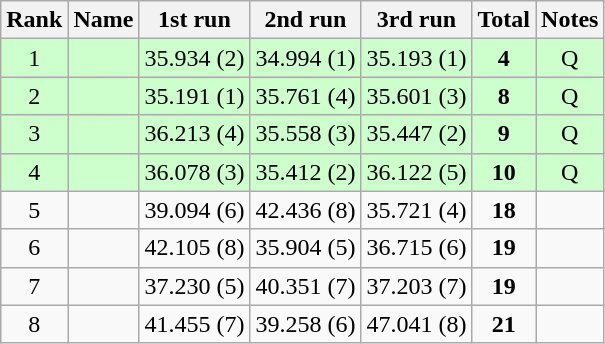<table class="sortable wikitable" style="text-align:center;">
<tr>
<th>Rank</th>
<th>Name</th>
<th>1st run</th>
<th>2nd run</th>
<th>3rd run</th>
<th>Total</th>
<th>Notes</th>
</tr>
<tr style="background:#cfc;">
<td>1</td>
<td align=left></td>
<td>35.934 (2)</td>
<td>34.994 (1)</td>
<td>35.193 (1)</td>
<td><strong>4</strong></td>
<td>Q</td>
</tr>
<tr style="background:#cfc;">
<td>2</td>
<td align=left></td>
<td>35.191 (1)</td>
<td>35.761 (4)</td>
<td>35.601 (3)</td>
<td><strong>8</strong></td>
<td>Q</td>
</tr>
<tr style="background:#cfc;">
<td>3</td>
<td align=left></td>
<td>36.213 (4)</td>
<td>35.558 (3)</td>
<td>35.447 (2)</td>
<td><strong>9</strong></td>
<td>Q</td>
</tr>
<tr style="background:#cfc;">
<td>4</td>
<td align=left></td>
<td>36.078 (3)</td>
<td>35.412 (2)</td>
<td>36.122 (5)</td>
<td><strong>10</strong></td>
<td>Q</td>
</tr>
<tr>
<td>5</td>
<td align=left></td>
<td>39.094 (6)</td>
<td>42.436 (8)</td>
<td>35.721 (4)</td>
<td><strong>18</strong></td>
<td></td>
</tr>
<tr>
<td>6</td>
<td align=left></td>
<td>42.105 (8)</td>
<td>35.904 (5)</td>
<td>36.715 (6)</td>
<td><strong>19</strong></td>
<td></td>
</tr>
<tr>
<td>7</td>
<td align=left></td>
<td>37.230 (5)</td>
<td>40.351 (7)</td>
<td>37.203 (7)</td>
<td><strong>19</strong></td>
<td></td>
</tr>
<tr>
<td>8</td>
<td align=left></td>
<td>41.455 (7)</td>
<td>39.258 (6)</td>
<td>47.041 (8)</td>
<td><strong>21</strong></td>
<td></td>
</tr>
</table>
